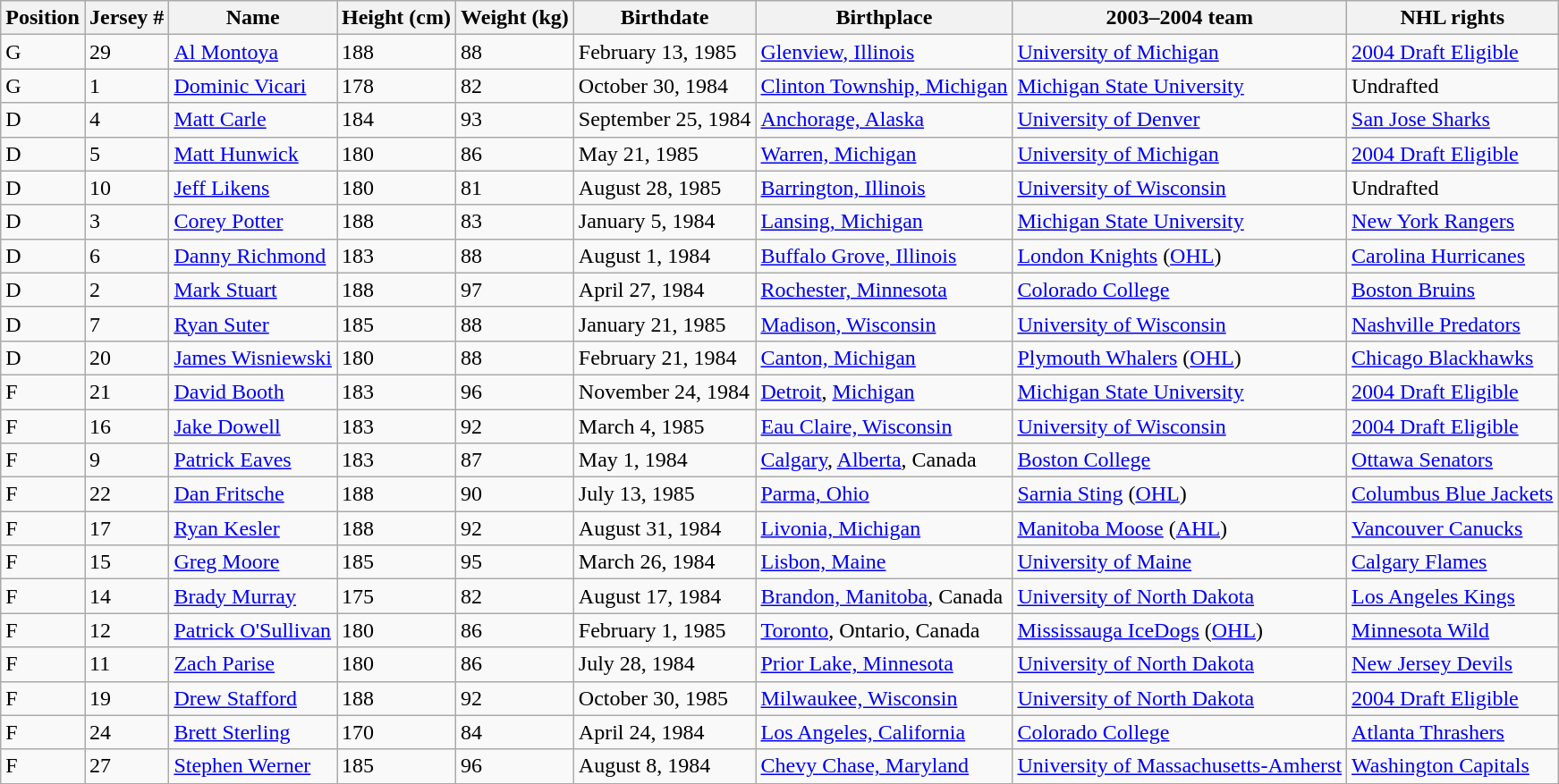<table class="wikitable sortable">
<tr>
<th>Position</th>
<th>Jersey #</th>
<th>Name</th>
<th>Height (cm)</th>
<th>Weight (kg)</th>
<th>Birthdate</th>
<th>Birthplace</th>
<th>2003–2004 team</th>
<th>NHL rights</th>
</tr>
<tr>
<td>G</td>
<td>29</td>
<td><a href='#'>Al Montoya</a></td>
<td>188</td>
<td>88</td>
<td>February 13, 1985</td>
<td><a href='#'>Glenview, Illinois</a></td>
<td><a href='#'>University of Michigan</a></td>
<td><a href='#'>2004 Draft Eligible</a></td>
</tr>
<tr>
<td>G</td>
<td>1</td>
<td><a href='#'>Dominic Vicari</a></td>
<td>178</td>
<td>82</td>
<td>October 30, 1984</td>
<td><a href='#'>Clinton Township, Michigan</a></td>
<td><a href='#'>Michigan State University</a></td>
<td>Undrafted</td>
</tr>
<tr>
<td>D</td>
<td>4</td>
<td><a href='#'>Matt Carle</a></td>
<td>184</td>
<td>93</td>
<td>September 25, 1984</td>
<td><a href='#'>Anchorage, Alaska</a></td>
<td><a href='#'>University of Denver</a></td>
<td><a href='#'>San Jose Sharks</a></td>
</tr>
<tr>
<td>D</td>
<td>5</td>
<td><a href='#'>Matt Hunwick</a></td>
<td>180</td>
<td>86</td>
<td>May 21, 1985</td>
<td><a href='#'>Warren, Michigan</a></td>
<td><a href='#'>University of Michigan</a></td>
<td><a href='#'>2004 Draft Eligible</a></td>
</tr>
<tr>
<td>D</td>
<td>10</td>
<td><a href='#'>Jeff Likens</a></td>
<td>180</td>
<td>81</td>
<td>August 28, 1985</td>
<td><a href='#'>Barrington, Illinois</a></td>
<td><a href='#'>University of Wisconsin</a></td>
<td>Undrafted</td>
</tr>
<tr>
<td>D</td>
<td>3</td>
<td><a href='#'>Corey Potter</a></td>
<td>188</td>
<td>83</td>
<td>January 5, 1984</td>
<td><a href='#'>Lansing, Michigan</a></td>
<td><a href='#'>Michigan State University</a></td>
<td><a href='#'>New York Rangers</a></td>
</tr>
<tr>
<td>D</td>
<td>6</td>
<td><a href='#'>Danny Richmond</a></td>
<td>183</td>
<td>88</td>
<td>August 1, 1984</td>
<td><a href='#'>Buffalo Grove, Illinois</a></td>
<td><a href='#'>London Knights</a> (<a href='#'>OHL</a>)</td>
<td><a href='#'>Carolina Hurricanes</a></td>
</tr>
<tr>
<td>D</td>
<td>2</td>
<td><a href='#'>Mark Stuart</a></td>
<td>188</td>
<td>97</td>
<td>April 27, 1984</td>
<td><a href='#'>Rochester, Minnesota</a></td>
<td><a href='#'>Colorado College</a></td>
<td><a href='#'>Boston Bruins</a></td>
</tr>
<tr>
<td>D</td>
<td>7</td>
<td><a href='#'>Ryan Suter</a></td>
<td>185</td>
<td>88</td>
<td>January 21, 1985</td>
<td><a href='#'>Madison, Wisconsin</a></td>
<td><a href='#'>University of Wisconsin</a></td>
<td><a href='#'>Nashville Predators</a></td>
</tr>
<tr>
<td>D</td>
<td>20</td>
<td><a href='#'>James Wisniewski</a></td>
<td>180</td>
<td>88</td>
<td>February 21, 1984</td>
<td><a href='#'>Canton, Michigan</a></td>
<td><a href='#'>Plymouth Whalers</a> (<a href='#'>OHL</a>)</td>
<td><a href='#'>Chicago Blackhawks</a></td>
</tr>
<tr>
<td>F</td>
<td>21</td>
<td><a href='#'>David Booth</a></td>
<td>183</td>
<td>96</td>
<td>November 24, 1984</td>
<td><a href='#'>Detroit</a>, <a href='#'>Michigan</a></td>
<td><a href='#'>Michigan State University</a></td>
<td><a href='#'>2004 Draft Eligible</a></td>
</tr>
<tr>
<td>F</td>
<td>16</td>
<td><a href='#'>Jake Dowell</a></td>
<td>183</td>
<td>92</td>
<td>March 4, 1985</td>
<td><a href='#'>Eau Claire, Wisconsin</a></td>
<td><a href='#'>University of Wisconsin</a></td>
<td><a href='#'>2004 Draft Eligible</a></td>
</tr>
<tr>
<td>F</td>
<td>9</td>
<td><a href='#'>Patrick Eaves</a></td>
<td>183</td>
<td>87</td>
<td>May 1, 1984</td>
<td><a href='#'>Calgary</a>, <a href='#'>Alberta</a>, Canada</td>
<td><a href='#'>Boston College</a></td>
<td><a href='#'>Ottawa Senators</a></td>
</tr>
<tr>
<td>F</td>
<td>22</td>
<td><a href='#'>Dan Fritsche</a></td>
<td>188</td>
<td>90</td>
<td>July 13, 1985</td>
<td><a href='#'>Parma, Ohio</a></td>
<td><a href='#'>Sarnia Sting</a> (<a href='#'>OHL</a>)</td>
<td><a href='#'>Columbus Blue Jackets</a></td>
</tr>
<tr>
<td>F</td>
<td>17</td>
<td><a href='#'>Ryan Kesler</a></td>
<td>188</td>
<td>92</td>
<td>August 31, 1984</td>
<td><a href='#'>Livonia, Michigan</a></td>
<td><a href='#'>Manitoba Moose</a> (<a href='#'>AHL</a>)</td>
<td><a href='#'>Vancouver Canucks</a></td>
</tr>
<tr>
<td>F</td>
<td>15</td>
<td><a href='#'>Greg Moore</a></td>
<td>185</td>
<td>95</td>
<td>March 26, 1984</td>
<td><a href='#'>Lisbon, Maine</a></td>
<td><a href='#'>University of Maine</a></td>
<td><a href='#'>Calgary Flames</a></td>
</tr>
<tr>
<td>F</td>
<td>14</td>
<td><a href='#'>Brady Murray</a></td>
<td>175</td>
<td>82</td>
<td>August 17, 1984</td>
<td><a href='#'>Brandon, Manitoba</a>, Canada</td>
<td><a href='#'>University of North Dakota</a></td>
<td><a href='#'>Los Angeles Kings</a></td>
</tr>
<tr>
<td>F</td>
<td>12</td>
<td><a href='#'>Patrick O'Sullivan</a></td>
<td>180</td>
<td>86</td>
<td>February 1, 1985</td>
<td><a href='#'>Toronto</a>, Ontario, Canada</td>
<td><a href='#'>Mississauga IceDogs</a> (<a href='#'>OHL</a>)</td>
<td><a href='#'>Minnesota Wild</a></td>
</tr>
<tr>
<td>F</td>
<td>11</td>
<td><a href='#'>Zach Parise</a></td>
<td>180</td>
<td>86</td>
<td>July 28, 1984</td>
<td><a href='#'>Prior Lake, Minnesota</a></td>
<td><a href='#'>University of North Dakota</a></td>
<td><a href='#'>New Jersey Devils</a></td>
</tr>
<tr>
<td>F</td>
<td>19</td>
<td><a href='#'>Drew Stafford</a></td>
<td>188</td>
<td>92</td>
<td>October 30, 1985</td>
<td><a href='#'>Milwaukee, Wisconsin</a></td>
<td><a href='#'>University of North Dakota</a></td>
<td><a href='#'>2004 Draft Eligible</a></td>
</tr>
<tr>
<td>F</td>
<td>24</td>
<td><a href='#'>Brett Sterling</a></td>
<td>170</td>
<td>84</td>
<td>April 24, 1984</td>
<td><a href='#'>Los Angeles, California</a></td>
<td><a href='#'>Colorado College</a></td>
<td><a href='#'>Atlanta Thrashers</a></td>
</tr>
<tr>
<td>F</td>
<td>27</td>
<td><a href='#'>Stephen Werner</a></td>
<td>185</td>
<td>96</td>
<td>August 8, 1984</td>
<td><a href='#'>Chevy Chase, Maryland</a></td>
<td><a href='#'>University of Massachusetts-Amherst</a></td>
<td><a href='#'>Washington Capitals</a></td>
</tr>
</table>
